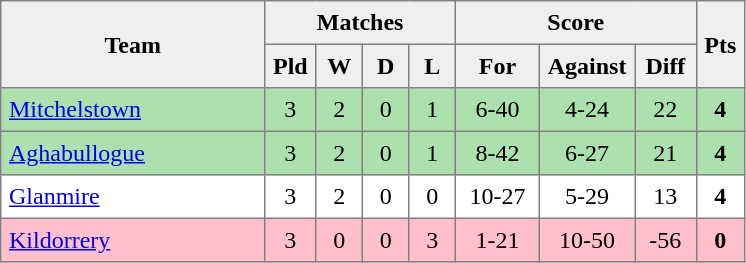<table style=border-collapse:collapse border=1 cellspacing=0 cellpadding=5>
<tr align=center bgcolor=#efefef>
<th rowspan=2 width=165>Team</th>
<th colspan=4>Matches</th>
<th colspan=3>Score</th>
<th rowspan=2width=20>Pts</th>
</tr>
<tr align=center bgcolor=#efefef>
<th width=20>Pld</th>
<th width=20>W</th>
<th width=20>D</th>
<th width=20>L</th>
<th width=45>For</th>
<th width=45>Against</th>
<th width=30>Diff</th>
</tr>
<tr align=center style="background:#ACE1AF;">
<td style="text-align:left;"><a href='#'>Mitchelstown</a></td>
<td>3</td>
<td>2</td>
<td>0</td>
<td>1</td>
<td>6-40</td>
<td>4-24</td>
<td>22</td>
<td><strong>4</strong></td>
</tr>
<tr align=center  style="background:#ACE1AF;">
<td style="text-align:left;"><a href='#'>Aghabullogue</a></td>
<td>3</td>
<td>2</td>
<td>0</td>
<td>1</td>
<td>8-42</td>
<td>6-27</td>
<td>21</td>
<td><strong>4</strong></td>
</tr>
<tr align=center>
<td style="text-align:left;"><a href='#'>Glanmire</a></td>
<td>3</td>
<td>2</td>
<td>0</td>
<td>0</td>
<td>10-27</td>
<td>5-29</td>
<td>13</td>
<td><strong>4</strong></td>
</tr>
<tr align=center style="background:#FFC0CB;">
<td style="text-align:left;"><a href='#'>Kildorrery</a></td>
<td>3</td>
<td>0</td>
<td>0</td>
<td>3</td>
<td>1-21</td>
<td>10-50</td>
<td>-56</td>
<td><strong>0</strong></td>
</tr>
</table>
